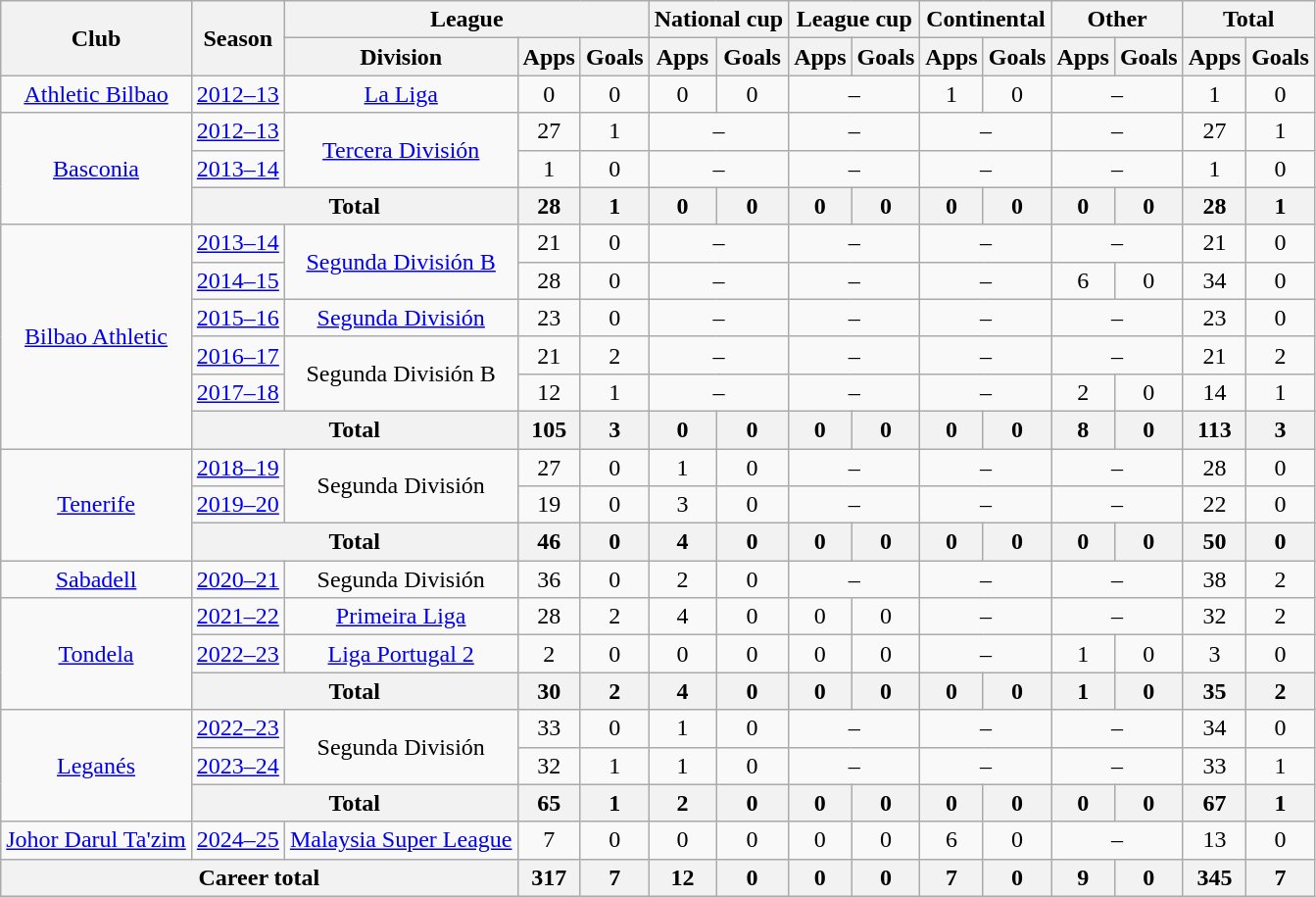<table class="wikitable" style="text-align:center">
<tr>
<th rowspan="2">Club</th>
<th rowspan="2">Season</th>
<th colspan="3">League</th>
<th colspan="2">National cup</th>
<th colspan="2">League cup</th>
<th colspan="2">Continental</th>
<th colspan="2">Other</th>
<th colspan="2">Total</th>
</tr>
<tr>
<th>Division</th>
<th>Apps</th>
<th>Goals</th>
<th>Apps</th>
<th>Goals</th>
<th>Apps</th>
<th>Goals</th>
<th>Apps</th>
<th>Goals</th>
<th>Apps</th>
<th>Goals</th>
<th>Apps</th>
<th>Goals</th>
</tr>
<tr>
<td><a href='#'>Athletic Bilbao</a></td>
<td><a href='#'>2012–13</a></td>
<td><a href='#'>La Liga</a></td>
<td>0</td>
<td>0</td>
<td>0</td>
<td>0</td>
<td colspan="2">–</td>
<td>1</td>
<td>0</td>
<td colspan="2">–</td>
<td>1</td>
<td>0</td>
</tr>
<tr>
<td rowspan="3"><a href='#'>Basconia</a></td>
<td><a href='#'>2012–13</a></td>
<td rowspan="2"><a href='#'>Tercera División</a></td>
<td>27</td>
<td>1</td>
<td colspan="2">–</td>
<td colspan="2">–</td>
<td colspan="2">–</td>
<td colspan="2">–</td>
<td>27</td>
<td>1</td>
</tr>
<tr>
<td><a href='#'>2013–14</a></td>
<td>1</td>
<td>0</td>
<td colspan="2">–</td>
<td colspan="2">–</td>
<td colspan="2">–</td>
<td colspan="2">–</td>
<td>1</td>
<td>0</td>
</tr>
<tr>
<th colspan="2">Total</th>
<th>28</th>
<th>1</th>
<th>0</th>
<th>0</th>
<th>0</th>
<th>0</th>
<th>0</th>
<th>0</th>
<th>0</th>
<th>0</th>
<th>28</th>
<th>1</th>
</tr>
<tr>
<td rowspan=6><a href='#'>Bilbao Athletic</a></td>
<td><a href='#'>2013–14</a></td>
<td rowspan="2"><a href='#'>Segunda División B</a></td>
<td>21</td>
<td>0</td>
<td colspan="2">–</td>
<td colspan="2">–</td>
<td colspan="2">–</td>
<td colspan="2">–</td>
<td>21</td>
<td>0</td>
</tr>
<tr>
<td><a href='#'>2014–15</a></td>
<td>28</td>
<td>0</td>
<td colspan="2">–</td>
<td colspan="2">–</td>
<td colspan="2">–</td>
<td>6</td>
<td>0</td>
<td>34</td>
<td>0</td>
</tr>
<tr>
<td><a href='#'>2015–16</a></td>
<td><a href='#'>Segunda División</a></td>
<td>23</td>
<td>0</td>
<td colspan="2">–</td>
<td colspan="2">–</td>
<td colspan="2">–</td>
<td colspan="2">–</td>
<td>23</td>
<td>0</td>
</tr>
<tr>
<td><a href='#'>2016–17</a></td>
<td rowspan=2>Segunda División B</td>
<td>21</td>
<td>2</td>
<td colspan="2">–</td>
<td colspan="2">–</td>
<td colspan="2">–</td>
<td colspan="2">–</td>
<td>21</td>
<td>2</td>
</tr>
<tr>
<td><a href='#'>2017–18</a></td>
<td>12</td>
<td>1</td>
<td colspan="2">–</td>
<td colspan="2">–</td>
<td colspan="2">–</td>
<td>2</td>
<td>0</td>
<td>14</td>
<td>1</td>
</tr>
<tr>
<th colspan="2">Total</th>
<th>105</th>
<th>3</th>
<th>0</th>
<th>0</th>
<th>0</th>
<th>0</th>
<th>0</th>
<th>0</th>
<th>8</th>
<th>0</th>
<th>113</th>
<th>3</th>
</tr>
<tr>
<td rowspan="3"><a href='#'>Tenerife</a></td>
<td><a href='#'>2018–19</a></td>
<td rowspan="2">Segunda División</td>
<td>27</td>
<td>0</td>
<td>1</td>
<td>0</td>
<td colspan="2">–</td>
<td colspan="2">–</td>
<td colspan="2">–</td>
<td>28</td>
<td>0</td>
</tr>
<tr>
<td><a href='#'>2019–20</a></td>
<td>19</td>
<td>0</td>
<td>3</td>
<td>0</td>
<td colspan="2">–</td>
<td colspan="2">–</td>
<td colspan="2">–</td>
<td>22</td>
<td>0</td>
</tr>
<tr>
<th colspan="2">Total</th>
<th>46</th>
<th>0</th>
<th>4</th>
<th>0</th>
<th>0</th>
<th>0</th>
<th>0</th>
<th>0</th>
<th>0</th>
<th>0</th>
<th>50</th>
<th>0</th>
</tr>
<tr>
<td><a href='#'>Sabadell</a></td>
<td><a href='#'>2020–21</a></td>
<td>Segunda División</td>
<td>36</td>
<td>0</td>
<td>2</td>
<td>0</td>
<td colspan="2">–</td>
<td colspan="2">–</td>
<td colspan="2">–</td>
<td>38</td>
<td>2</td>
</tr>
<tr>
<td rowspan="3"><a href='#'>Tondela</a></td>
<td><a href='#'>2021–22</a></td>
<td><a href='#'>Primeira Liga</a></td>
<td>28</td>
<td>2</td>
<td>4</td>
<td>0</td>
<td>0</td>
<td>0</td>
<td colspan="2">–</td>
<td colspan="2">–</td>
<td>32</td>
<td>2</td>
</tr>
<tr>
<td><a href='#'>2022–23</a></td>
<td><a href='#'>Liga Portugal 2</a></td>
<td>2</td>
<td>0</td>
<td>0</td>
<td>0</td>
<td>0</td>
<td>0</td>
<td colspan="2">–</td>
<td>1</td>
<td>0</td>
<td>3</td>
<td>0</td>
</tr>
<tr>
<th colspan="2">Total</th>
<th>30</th>
<th>2</th>
<th>4</th>
<th>0</th>
<th>0</th>
<th>0</th>
<th>0</th>
<th>0</th>
<th>1</th>
<th>0</th>
<th>35</th>
<th>2</th>
</tr>
<tr>
<td rowspan=3><a href='#'>Leganés</a></td>
<td><a href='#'>2022–23</a></td>
<td rowspan=2>Segunda División</td>
<td>33</td>
<td>0</td>
<td>1</td>
<td>0</td>
<td colspan="2">–</td>
<td colspan="2">–</td>
<td colspan="2">–</td>
<td>34</td>
<td>0</td>
</tr>
<tr>
<td><a href='#'>2023–24</a></td>
<td>32</td>
<td>1</td>
<td>1</td>
<td>0</td>
<td colspan="2">–</td>
<td colspan="2">–</td>
<td colspan="2">–</td>
<td>33</td>
<td>1</td>
</tr>
<tr>
<th colspan="2">Total</th>
<th>65</th>
<th>1</th>
<th>2</th>
<th>0</th>
<th>0</th>
<th>0</th>
<th>0</th>
<th>0</th>
<th>0</th>
<th>0</th>
<th>67</th>
<th>1</th>
</tr>
<tr>
<td><a href='#'>Johor Darul Ta'zim</a></td>
<td><a href='#'>2024–25</a></td>
<td><a href='#'>Malaysia Super League</a></td>
<td>7</td>
<td>0</td>
<td>0</td>
<td>0</td>
<td>0</td>
<td>0</td>
<td>6</td>
<td>0</td>
<td colspan="2">–</td>
<td>13</td>
<td>0</td>
</tr>
<tr>
<th colspan="3">Career total</th>
<th>317</th>
<th>7</th>
<th>12</th>
<th>0</th>
<th>0</th>
<th>0</th>
<th>7</th>
<th>0</th>
<th>9</th>
<th>0</th>
<th>345</th>
<th>7</th>
</tr>
</table>
